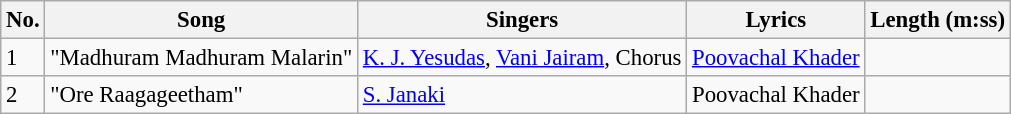<table class="wikitable" style="font-size:95%;">
<tr>
<th>No.</th>
<th>Song</th>
<th>Singers</th>
<th>Lyrics</th>
<th>Length (m:ss)</th>
</tr>
<tr>
<td>1</td>
<td>"Madhuram Madhuram Malarin"</td>
<td><a href='#'>K. J. Yesudas</a>, <a href='#'>Vani Jairam</a>, Chorus</td>
<td><a href='#'>Poovachal Khader</a></td>
<td></td>
</tr>
<tr>
<td>2</td>
<td>"Ore Raagageetham"</td>
<td><a href='#'>S. Janaki</a></td>
<td>Poovachal Khader</td>
<td></td>
</tr>
</table>
